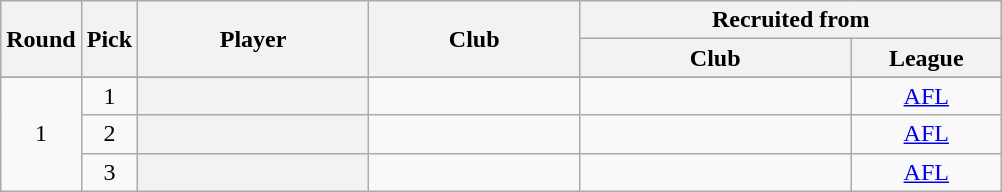<table class="wikitable sortable plainrowheaders" style="text-align:center;">
<tr>
<th rowspan="2">Round</th>
<th rowspan="2">Pick</th>
<th rowspan="2" style="width: 110pt">Player</th>
<th rowspan="2" style="width: 100pt">Club</th>
<th colspan="2">Recruited from</th>
</tr>
<tr>
<th style="width: 130pt">Club</th>
<th style="width: 70pt">League</th>
</tr>
<tr>
</tr>
<tr>
<td rowspan="3">1</td>
<td>1</td>
<th scope="row"></th>
<td></td>
<td></td>
<td><a href='#'>AFL</a></td>
</tr>
<tr>
<td>2</td>
<th scope="row"></th>
<td></td>
<td></td>
<td><a href='#'>AFL</a></td>
</tr>
<tr>
<td>3</td>
<th scope="row"></th>
<td></td>
<td></td>
<td><a href='#'>AFL</a></td>
</tr>
</table>
